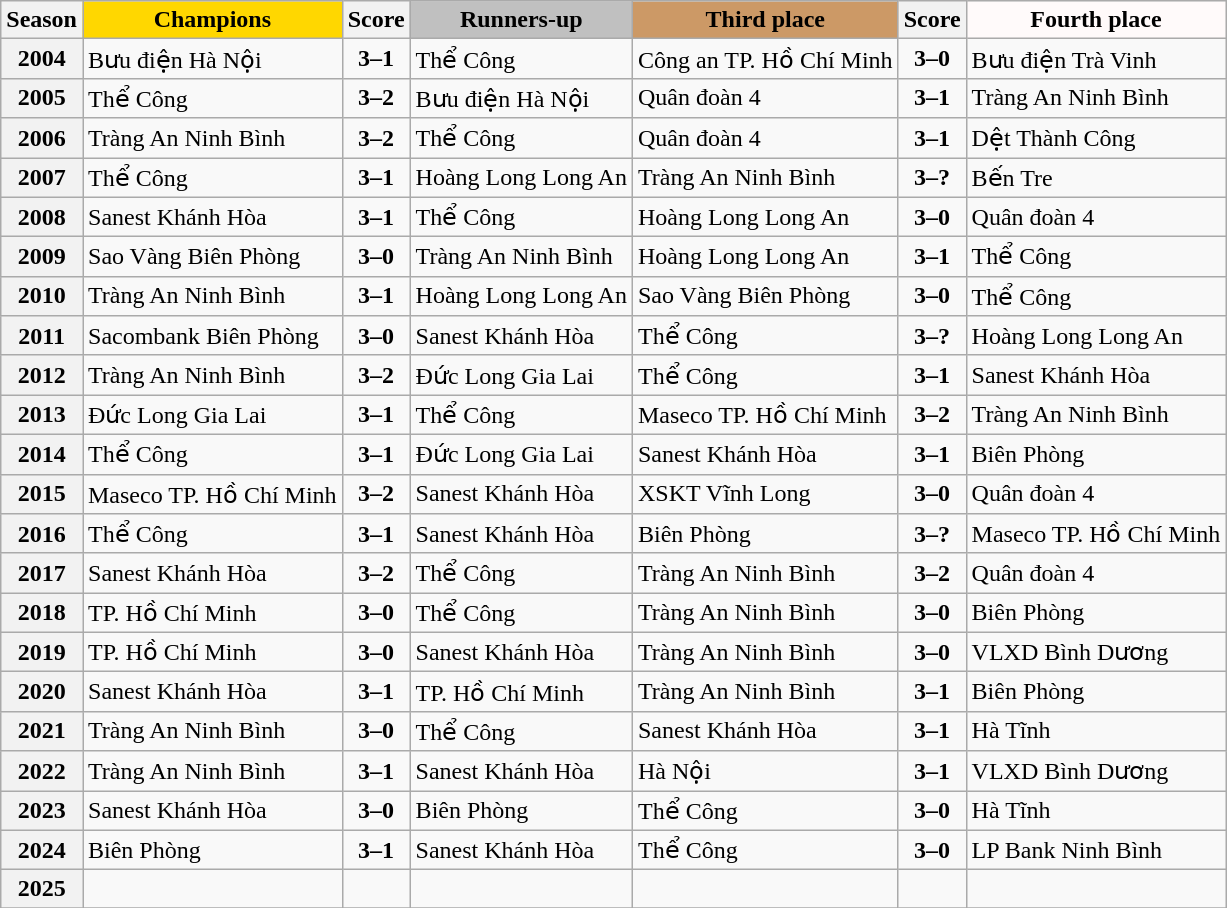<table class="wikitable">
<tr>
<th scope="col">Season</th>
<th style="background:gold">Champions</th>
<th scope="col">Score</th>
<th style="background:silver">Runners-up</th>
<th style="background:#c96">Third place</th>
<th scope="col">Score</th>
<th style="background:snow">Fourth place</th>
</tr>
<tr>
<th>2004</th>
<td>Bưu điện Hà Nội</td>
<td align="center"><strong>3–1</strong></td>
<td>Thể Công</td>
<td>Công an TP. Hồ Chí Minh</td>
<td align="center"><strong>3–0</strong></td>
<td>Bưu điện Trà Vinh</td>
</tr>
<tr>
<th>2005</th>
<td>Thể Công</td>
<td align="center"><strong>3–2</strong></td>
<td>Bưu điện Hà Nội</td>
<td>Quân đoàn 4</td>
<td align="center"><strong>3–1</strong></td>
<td>Tràng An Ninh Bình</td>
</tr>
<tr>
<th>2006</th>
<td>Tràng An Ninh Bình</td>
<td align="center"><strong>3–2</strong></td>
<td>Thể Công</td>
<td>Quân đoàn 4</td>
<td align="center"><strong>3–1</strong></td>
<td>Dệt Thành Công</td>
</tr>
<tr>
<th>2007</th>
<td>Thể Công</td>
<td align="center"><strong>3–1</strong></td>
<td>Hoàng Long Long An</td>
<td>Tràng An Ninh Bình</td>
<td align="center"><strong>3–?</strong></td>
<td>Bến Tre</td>
</tr>
<tr>
<th>2008</th>
<td>Sanest Khánh Hòa</td>
<td align="center"><strong>3–1</strong></td>
<td>Thể Công</td>
<td>Hoàng Long Long An</td>
<td align="center"><strong>3–0</strong></td>
<td>Quân đoàn 4</td>
</tr>
<tr>
<th>2009</th>
<td>Sao Vàng Biên Phòng</td>
<td align="center"><strong>3–0</strong></td>
<td>Tràng An Ninh Bình</td>
<td>Hoàng Long Long An</td>
<td align="center"><strong>3–1</strong></td>
<td>Thể Công</td>
</tr>
<tr>
<th>2010</th>
<td>Tràng An Ninh Bình</td>
<td align="center"><strong>3–1</strong></td>
<td>Hoàng Long Long An</td>
<td>Sao Vàng Biên Phòng</td>
<td align="center"><strong>3–0</strong></td>
<td>Thể Công</td>
</tr>
<tr>
<th>2011</th>
<td>Sacombank Biên Phòng</td>
<td align="center"><strong>3–0</strong></td>
<td>Sanest Khánh Hòa</td>
<td>Thể Công</td>
<td align="center"><strong>3–?</strong></td>
<td>Hoàng Long Long An</td>
</tr>
<tr>
<th>2012</th>
<td>Tràng An Ninh Bình</td>
<td align="center"><strong>3–2</strong></td>
<td>Đức Long Gia Lai</td>
<td>Thể Công</td>
<td align="center"><strong>3–1</strong></td>
<td>Sanest Khánh Hòa</td>
</tr>
<tr>
<th>2013</th>
<td>Đức Long Gia Lai</td>
<td align="center"><strong>3–1</strong></td>
<td>Thể Công</td>
<td>Maseco TP. Hồ Chí Minh</td>
<td align="center"><strong>3–2</strong></td>
<td>Tràng An Ninh Bình</td>
</tr>
<tr>
<th>2014</th>
<td>Thể Công</td>
<td align="center"><strong>3–1</strong></td>
<td>Đức Long Gia Lai</td>
<td>Sanest Khánh Hòa</td>
<td align="center"><strong>3–1</strong></td>
<td>Biên Phòng</td>
</tr>
<tr>
<th>2015</th>
<td>Maseco TP. Hồ Chí Minh</td>
<td align="center"><strong>3–2</strong></td>
<td>Sanest Khánh Hòa</td>
<td>XSKT Vĩnh Long</td>
<td align="center"><strong>3–0</strong></td>
<td>Quân đoàn 4</td>
</tr>
<tr>
<th>2016</th>
<td>Thể Công</td>
<td align="center"><strong>3–1</strong></td>
<td>Sanest Khánh Hòa</td>
<td>Biên Phòng</td>
<td align="center"><strong>3–?</strong></td>
<td>Maseco TP. Hồ Chí Minh</td>
</tr>
<tr>
<th>2017</th>
<td>Sanest Khánh Hòa</td>
<td align="center"><strong>3–2</strong></td>
<td>Thể Công</td>
<td>Tràng An Ninh Bình</td>
<td align="center"><strong>3–2</strong></td>
<td>Quân đoàn 4</td>
</tr>
<tr>
<th>2018</th>
<td>TP. Hồ Chí Minh</td>
<td align="center"><strong>3–0</strong></td>
<td>Thể Công</td>
<td>Tràng An Ninh Bình</td>
<td align="center"><strong>3–0</strong></td>
<td>Biên Phòng</td>
</tr>
<tr>
<th>2019</th>
<td>TP. Hồ Chí Minh</td>
<td align="center"><strong>3–0</strong></td>
<td>Sanest Khánh Hòa</td>
<td>Tràng An Ninh Bình</td>
<td align="center"><strong>3–0</strong></td>
<td>VLXD Bình Dương</td>
</tr>
<tr>
<th>2020</th>
<td>Sanest Khánh Hòa</td>
<td align="center"><strong>3–1</strong></td>
<td>TP. Hồ Chí Minh</td>
<td>Tràng An Ninh Bình</td>
<td align="center"><strong>3–1</strong></td>
<td>Biên Phòng</td>
</tr>
<tr>
<th>2021</th>
<td>Tràng An Ninh Bình</td>
<td align="center"><strong>3–0</strong></td>
<td>Thể Công</td>
<td>Sanest Khánh Hòa</td>
<td align="center"><strong>3–1</strong></td>
<td>Hà Tĩnh</td>
</tr>
<tr>
<th>2022</th>
<td>Tràng An Ninh Bình</td>
<td align="center"><strong>3–1</strong></td>
<td>Sanest Khánh Hòa</td>
<td>Hà Nội</td>
<td align="center"><strong>3–1</strong></td>
<td>VLXD Bình Dương</td>
</tr>
<tr>
<th>2023</th>
<td>Sanest Khánh Hòa</td>
<td align="center"><strong>3–0</strong></td>
<td>Biên Phòng</td>
<td>Thể Công</td>
<td align="center"><strong>3–0</strong></td>
<td>Hà Tĩnh</td>
</tr>
<tr>
<th>2024</th>
<td>Biên Phòng</td>
<td align="center"><strong>3–1</strong></td>
<td>Sanest Khánh Hòa</td>
<td>Thể Công</td>
<td align="center"><strong>3–0</strong></td>
<td>LP Bank Ninh Bình</td>
</tr>
<tr>
<th>2025</th>
<td></td>
<td align="center"></td>
<td></td>
<td></td>
<td align="center"></td>
<td></td>
</tr>
<tr>
</tr>
</table>
